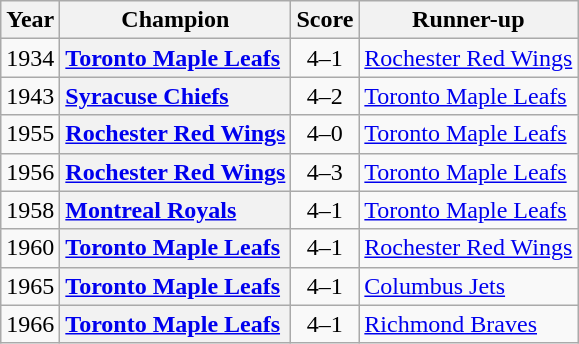<table class="wikitable sortable plainrowheaders" style="text-align:left">
<tr>
<th scope="col">Year</th>
<th scope="col">Champion</th>
<th scope="col" class="unsortable">Score</th>
<th scope="col">Runner-up</th>
</tr>
<tr>
<td style="text-align:center">1934</td>
<th scope="row" style="text-align:left"><a href='#'>Toronto Maple Leafs</a></th>
<td style="text-align:center">4–1</td>
<td><a href='#'>Rochester Red Wings</a></td>
</tr>
<tr>
<td style="text-align:center">1943</td>
<th scope="row" style="text-align:left"><a href='#'>Syracuse Chiefs</a></th>
<td style="text-align:center">4–2</td>
<td><a href='#'>Toronto Maple Leafs</a></td>
</tr>
<tr>
<td style="text-align:center">1955</td>
<th scope="row" style="text-align:left"><a href='#'>Rochester Red Wings</a></th>
<td style="text-align:center">4–0</td>
<td><a href='#'>Toronto Maple Leafs</a></td>
</tr>
<tr>
<td style="text-align:center">1956</td>
<th scope="row" style="text-align:left"><a href='#'>Rochester Red Wings</a></th>
<td style="text-align:center">4–3</td>
<td><a href='#'>Toronto Maple Leafs</a></td>
</tr>
<tr>
<td style="text-align:center">1958</td>
<th scope="row" style="text-align:left"><a href='#'>Montreal Royals</a></th>
<td style="text-align:center">4–1</td>
<td><a href='#'>Toronto Maple Leafs</a></td>
</tr>
<tr>
<td style="text-align:center">1960</td>
<th scope="row" style="text-align:left"><a href='#'>Toronto Maple Leafs</a></th>
<td style="text-align:center">4–1</td>
<td><a href='#'>Rochester Red Wings</a></td>
</tr>
<tr>
<td style="text-align:center">1965</td>
<th scope="row" style="text-align:left"><a href='#'>Toronto Maple Leafs</a></th>
<td style="text-align:center">4–1</td>
<td><a href='#'>Columbus Jets</a></td>
</tr>
<tr>
<td style="text-align:center">1966</td>
<th scope="row" style="text-align:left"><a href='#'>Toronto Maple Leafs</a></th>
<td style="text-align:center">4–1</td>
<td><a href='#'>Richmond Braves</a></td>
</tr>
</table>
